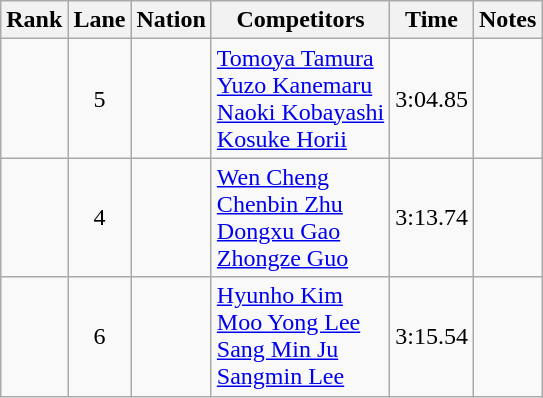<table class="wikitable sortable" style="text-align:center">
<tr>
<th>Rank</th>
<th>Lane</th>
<th>Nation</th>
<th>Competitors</th>
<th>Time</th>
<th>Notes</th>
</tr>
<tr>
<td></td>
<td>5</td>
<td align=left></td>
<td align=left><a href='#'>Tomoya Tamura</a><br><a href='#'>Yuzo Kanemaru</a><br><a href='#'>Naoki Kobayashi</a><br><a href='#'>Kosuke Horii</a></td>
<td>3:04.85</td>
<td></td>
</tr>
<tr>
<td></td>
<td>4</td>
<td align=left></td>
<td align=left><a href='#'>Wen Cheng</a><br><a href='#'>Chenbin Zhu</a><br><a href='#'>Dongxu Gao</a><br><a href='#'>Zhongze Guo</a></td>
<td>3:13.74</td>
<td></td>
</tr>
<tr>
<td></td>
<td>6</td>
<td align=left></td>
<td align=left><a href='#'>Hyunho Kim</a><br><a href='#'>Moo Yong Lee</a><br><a href='#'>Sang Min Ju</a><br><a href='#'>Sangmin Lee</a></td>
<td>3:15.54</td>
<td></td>
</tr>
</table>
